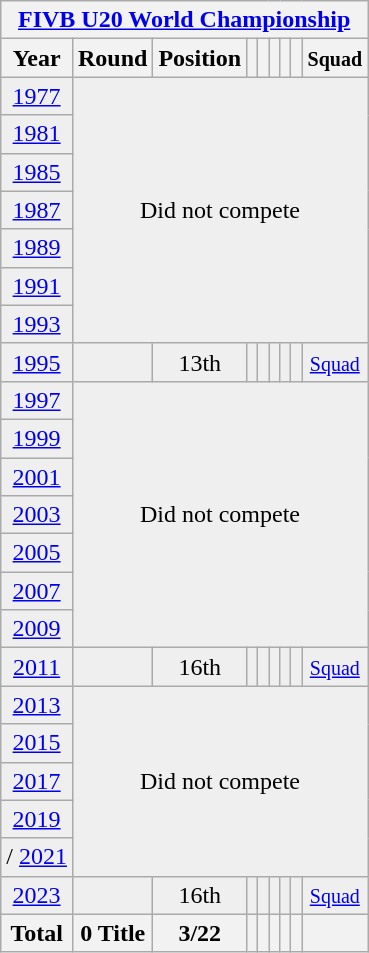<table class="wikitable" style="text-align: center;">
<tr>
<th colspan=9><a href='#'>FIVB U20 World Championship</a></th>
</tr>
<tr>
<th>Year</th>
<th>Round</th>
<th>Position</th>
<th></th>
<th></th>
<th></th>
<th></th>
<th></th>
<th><small>Squad</small></th>
</tr>
<tr bgcolor="efefef">
<td> <a href='#'>1977</a></td>
<td colspan="8" rowspan="7">Did not compete</td>
</tr>
<tr bgcolor="efefef">
<td> <a href='#'>1981</a></td>
</tr>
<tr bgcolor="efefef">
<td> <a href='#'>1985</a></td>
</tr>
<tr bgcolor="efefef">
<td> <a href='#'>1987</a></td>
</tr>
<tr bgcolor="efefef">
<td> <a href='#'>1989</a></td>
</tr>
<tr bgcolor="efefef">
<td> <a href='#'>1991</a></td>
</tr>
<tr bgcolor="efefef">
<td> <a href='#'>1993</a></td>
</tr>
<tr bgcolor="efefef">
<td> <a href='#'>1995</a></td>
<td></td>
<td>13th</td>
<td></td>
<td></td>
<td></td>
<td></td>
<td></td>
<td><small><a href='#'>Squad</a></small></td>
</tr>
<tr bgcolor="efefef">
<td> <a href='#'>1997</a></td>
<td colspan="8" rowspan="7">Did not compete</td>
</tr>
<tr bgcolor="efefef">
<td> <a href='#'>1999</a></td>
</tr>
<tr bgcolor="efefef">
<td> <a href='#'>2001</a></td>
</tr>
<tr bgcolor="efefef">
<td> <a href='#'>2003</a></td>
</tr>
<tr bgcolor="efefef">
<td> <a href='#'>2005</a></td>
</tr>
<tr bgcolor="efefef">
<td> <a href='#'>2007</a></td>
</tr>
<tr bgcolor="efefef">
<td> <a href='#'>2009</a></td>
</tr>
<tr bgcolor="efefef">
<td> <a href='#'>2011</a></td>
<td></td>
<td>16th</td>
<td></td>
<td></td>
<td></td>
<td></td>
<td></td>
<td><small><a href='#'>Squad</a></small></td>
</tr>
<tr bgcolor="efefef">
<td> <a href='#'>2013</a></td>
<td colspan="8" rowspan="5">Did not compete</td>
</tr>
<tr bgcolor="efefef">
<td> <a href='#'>2015</a></td>
</tr>
<tr bgcolor="efefef">
<td> <a href='#'>2017</a></td>
</tr>
<tr bgcolor="efefef">
<td> <a href='#'>2019</a></td>
</tr>
<tr bgcolor="efefef">
<td>/ <a href='#'>2021</a></td>
</tr>
<tr bgcolor="efefef">
<td> <a href='#'>2023</a></td>
<td></td>
<td>16th</td>
<td></td>
<td></td>
<td></td>
<td></td>
<td></td>
<td><small><a href='#'>Squad</a></small></td>
</tr>
<tr>
<th>Total</th>
<th>0 Title</th>
<th>3/22</th>
<th></th>
<th></th>
<th></th>
<th></th>
<th></th>
<th></th>
</tr>
</table>
